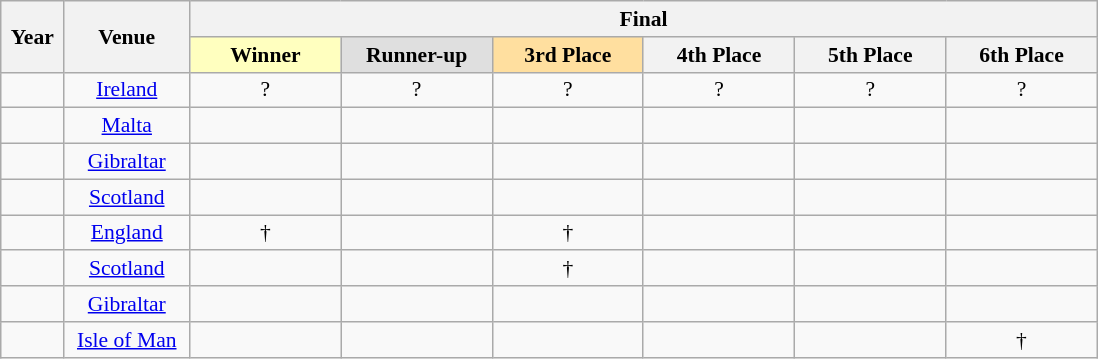<table class="wikitable" style="font-size: 90%; text-align: center;">
<tr>
<th rowspan="2" width="5%">Year</th>
<th rowspan="2" width="10%">Venue</th>
<th colspan="6">Final</th>
</tr>
<tr>
<td width="12%" style="text-align:center;background:#ffffbf;"><strong>Winner</strong></td>
<td width="12%" style="text-align:center; background:#dfdfdf;"><strong>Runner-up</strong></td>
<td width="12%" style="text-align:center; background:#ffdf9f;"><strong>3rd Place</strong></td>
<th width="12%">4th Place</th>
<th width="12%">5th Place</th>
<th width="12%">6th Place</th>
</tr>
<tr>
<td></td>
<td><a href='#'>Ireland</a></td>
<td>?</td>
<td>?</td>
<td>?</td>
<td>?</td>
<td>?</td>
<td>?</td>
</tr>
<tr>
<td></td>
<td><a href='#'>Malta</a></td>
<td></td>
<td></td>
<td></td>
<td></td>
<td></td>
<td></td>
</tr>
<tr>
<td></td>
<td><a href='#'>Gibraltar</a></td>
<td></td>
<td></td>
<td></td>
<td></td>
<td></td>
<td></td>
</tr>
<tr>
<td></td>
<td><a href='#'>Scotland</a></td>
<td></td>
<td></td>
<td></td>
<td></td>
<td></td>
<td></td>
</tr>
<tr>
<td></td>
<td><a href='#'>England</a></td>
<td> †</td>
<td></td>
<td> †</td>
<td></td>
<td></td>
<td></td>
</tr>
<tr>
<td></td>
<td><a href='#'>Scotland</a></td>
<td></td>
<td></td>
<td> †</td>
<td></td>
<td></td>
<td></td>
</tr>
<tr>
<td></td>
<td><a href='#'>Gibraltar</a></td>
<td></td>
<td></td>
<td></td>
<td></td>
<td></td>
<td></td>
</tr>
<tr>
<td></td>
<td><a href='#'>Isle of Man</a></td>
<td></td>
<td></td>
<td></td>
<td></td>
<td></td>
<td> †</td>
</tr>
</table>
